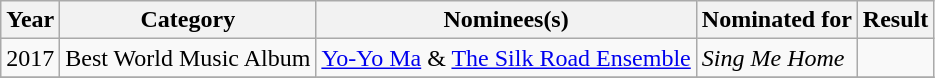<table class="wikitable">
<tr>
<th>Year</th>
<th>Category</th>
<th>Nominees(s)</th>
<th>Nominated for</th>
<th>Result</th>
</tr>
<tr>
<td>2017</td>
<td>Best World Music Album</td>
<td><a href='#'>Yo-Yo Ma</a> & <a href='#'>The Silk Road Ensemble</a></td>
<td><em>Sing Me Home</em></td>
<td></td>
</tr>
<tr>
</tr>
</table>
